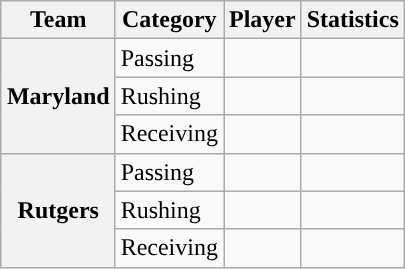<table class="wikitable" style="float:right">
<tr>
<th>Team</th>
<th>Category</th>
<th>Player</th>
<th>Statistics</th>
</tr>
<tr>
<th rowspan=3>Maryland</th>
<td>Passing</td>
<td></td>
<td></td>
</tr>
<tr>
<td>Rushing</td>
<td></td>
<td></td>
</tr>
<tr>
<td>Receiving</td>
<td></td>
<td></td>
</tr>
<tr>
<th rowspan=3>Rutgers</th>
<td>Passing</td>
<td></td>
<td></td>
</tr>
<tr>
<td>Rushing</td>
<td></td>
<td></td>
</tr>
<tr>
<td>Receiving</td>
<td></td>
<td></td>
</tr>
</table>
